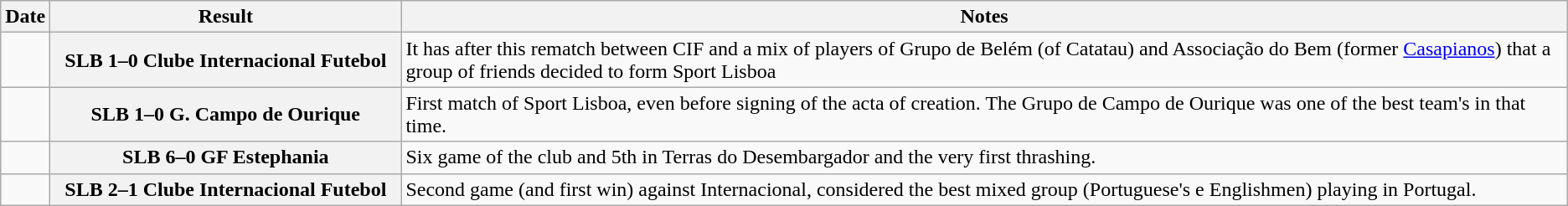<table class="wikitable sortable plainrowheaders">
<tr>
<th scope="col">Date</th>
<th scope="col" style="width:17em;">Result</th>
<th scope="col">Notes</th>
</tr>
<tr>
<td align="center"></td>
<th scope="row">SLB 1–0 Clube Internacional Futebol</th>
<td>It has after this rematch between CIF and a mix of players of Grupo de Belém (of Catatau) and Associação do Bem (former <a href='#'>Casapianos</a>) that a group of friends decided to form Sport Lisboa</td>
</tr>
<tr>
<td align="center"></td>
<th scope="row">SLB 1–0 G. Campo de Ourique</th>
<td>First match of Sport Lisboa, even before signing of the acta of creation. The Grupo de Campo de Ourique was one of the best team's in that time.</td>
</tr>
<tr>
<td align="center"></td>
<th scope="row">SLB 6–0 GF Estephania</th>
<td>Six game of the club and 5th in Terras do Desembargador and the very first thrashing.</td>
</tr>
<tr>
<td align="center"></td>
<th scope="row">SLB 2–1 Clube Internacional Futebol</th>
<td>Second game (and first win) against Internacional, considered the best mixed group (Portuguese's e Englishmen) playing in Portugal.</td>
</tr>
</table>
